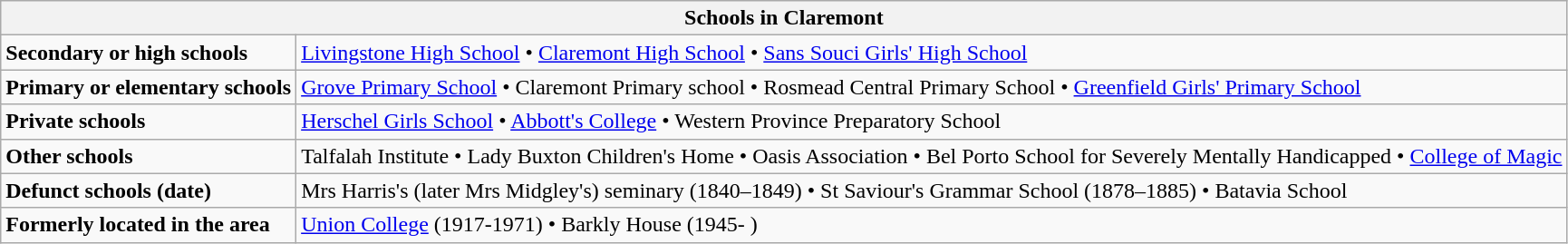<table class="wikitable">
<tr>
<th colspan="2">Schools in Claremont</th>
</tr>
<tr>
<td><strong>Secondary or high schools</strong></td>
<td><a href='#'>Livingstone High School</a> • <a href='#'>Claremont High School</a> • <a href='#'>Sans Souci Girls' High School</a></td>
</tr>
<tr>
<td><strong>Primary or elementary schools</strong></td>
<td><a href='#'>Grove Primary School</a> • Claremont Primary school • Rosmead Central Primary School  • <a href='#'>Greenfield Girls' Primary School</a></td>
</tr>
<tr>
<td><strong>Private schools</strong></td>
<td><a href='#'>Herschel Girls School</a> • <a href='#'>Abbott's College</a> • Western Province Preparatory School</td>
</tr>
<tr>
<td><strong>Other schools</strong></td>
<td>Talfalah Institute • Lady Buxton Children's Home • Oasis Association • Bel Porto School for Severely Mentally Handicapped • <a href='#'>College of Magic</a></td>
</tr>
<tr>
<td><strong>Defunct schools (date)</strong></td>
<td>Mrs Harris's (later Mrs Midgley's) seminary (1840–1849) •  St Saviour's Grammar School (1878–1885)  • Batavia School</td>
</tr>
<tr>
<td><strong>Formerly located in the area</strong></td>
<td><a href='#'>Union College</a> (1917-1971) • Barkly House (1945- )</td>
</tr>
</table>
